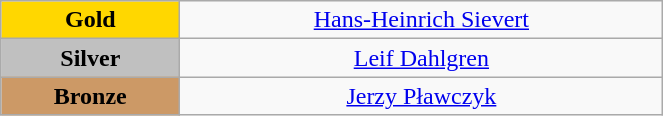<table class="wikitable" style="text-align:center; " width="35%">
<tr>
<td bgcolor="gold"><strong>Gold</strong></td>
<td><a href='#'>Hans-Heinrich Sievert</a><br>  <small><em></em></small></td>
</tr>
<tr>
<td bgcolor="silver"><strong>Silver</strong></td>
<td><a href='#'>Leif Dahlgren</a><br>  <small><em></em></small></td>
</tr>
<tr>
<td bgcolor="CC9966"><strong>Bronze</strong></td>
<td><a href='#'>Jerzy Pławczyk</a><br>  <small><em></em></small></td>
</tr>
</table>
